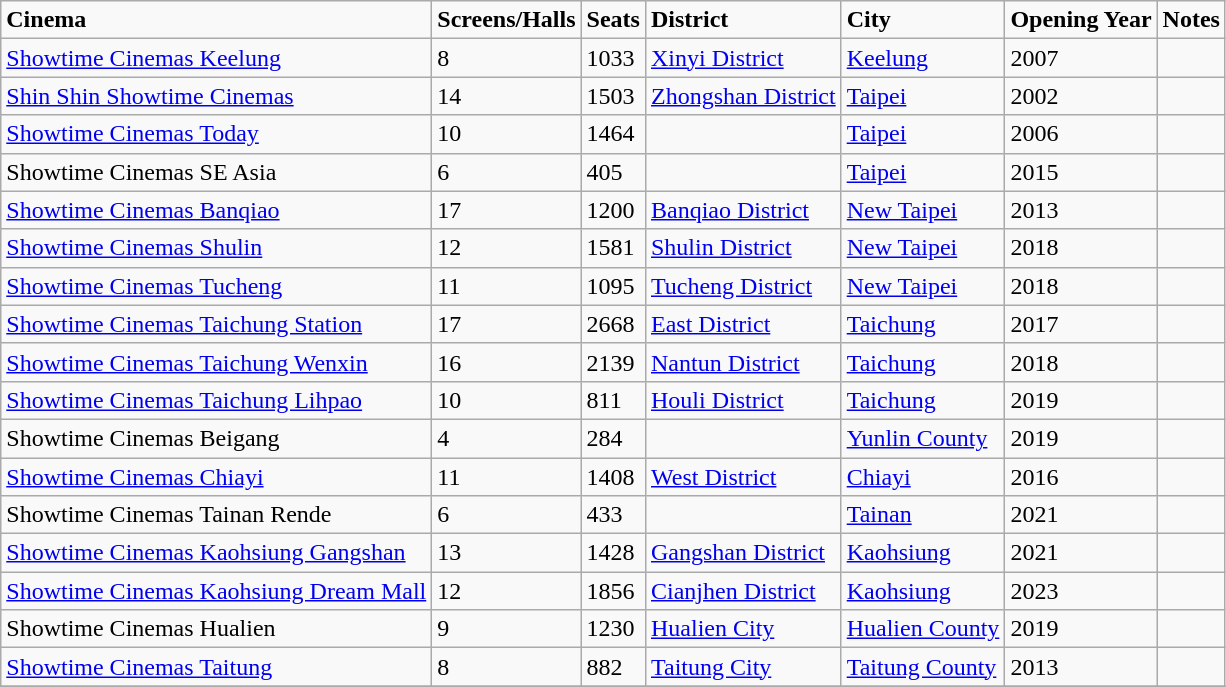<table class="wikitable sortable" style="text-align:left">
<tr>
<td><strong>Cinema</strong></td>
<td><strong>Screens/Halls</strong></td>
<td><strong>Seats</strong></td>
<td><strong>District</strong></td>
<td><strong>City</strong></td>
<td><strong>Opening Year</strong></td>
<td><strong>Notes</strong></td>
</tr>
<tr>
<td><a href='#'>Showtime Cinemas Keelung</a></td>
<td>8</td>
<td>1033</td>
<td><a href='#'>Xinyi District</a></td>
<td><a href='#'>Keelung</a></td>
<td>2007</td>
<td></td>
</tr>
<tr>
<td><a href='#'>Shin Shin Showtime Cinemas</a></td>
<td>14</td>
<td>1503</td>
<td><a href='#'>Zhongshan District</a></td>
<td><a href='#'>Taipei</a></td>
<td>2002</td>
<td></td>
</tr>
<tr>
<td><a href='#'>Showtime Cinemas Today</a></td>
<td>10</td>
<td>1464</td>
<td></td>
<td><a href='#'>Taipei</a></td>
<td>2006</td>
<td></td>
</tr>
<tr>
<td>Showtime Cinemas SE Asia</td>
<td>6</td>
<td>405</td>
<td></td>
<td><a href='#'>Taipei</a></td>
<td>2015</td>
<td></td>
</tr>
<tr>
<td><a href='#'>Showtime Cinemas Banqiao</a></td>
<td>17</td>
<td>1200</td>
<td><a href='#'>Banqiao District</a></td>
<td><a href='#'>New Taipei</a></td>
<td>2013</td>
<td></td>
</tr>
<tr>
<td><a href='#'>Showtime Cinemas Shulin</a></td>
<td>12</td>
<td>1581</td>
<td><a href='#'>Shulin District</a></td>
<td><a href='#'>New Taipei</a></td>
<td>2018</td>
<td></td>
</tr>
<tr>
<td><a href='#'>Showtime Cinemas Tucheng</a></td>
<td>11</td>
<td>1095</td>
<td><a href='#'>Tucheng District</a></td>
<td><a href='#'>New Taipei</a></td>
<td>2018</td>
<td></td>
</tr>
<tr>
<td><a href='#'>Showtime Cinemas Taichung Station</a></td>
<td>17</td>
<td>2668</td>
<td><a href='#'>East District</a></td>
<td><a href='#'>Taichung</a></td>
<td>2017</td>
<td></td>
</tr>
<tr>
<td><a href='#'>Showtime Cinemas Taichung Wenxin</a></td>
<td>16</td>
<td>2139</td>
<td><a href='#'>Nantun District</a></td>
<td><a href='#'>Taichung</a></td>
<td>2018</td>
<td></td>
</tr>
<tr>
<td><a href='#'>Showtime Cinemas Taichung Lihpao</a></td>
<td>10</td>
<td>811</td>
<td><a href='#'>Houli District</a></td>
<td><a href='#'>Taichung</a></td>
<td>2019</td>
<td></td>
</tr>
<tr>
<td>Showtime Cinemas Beigang</td>
<td>4</td>
<td>284</td>
<td></td>
<td><a href='#'>Yunlin County</a></td>
<td>2019</td>
<td></td>
</tr>
<tr>
<td><a href='#'>Showtime Cinemas Chiayi</a></td>
<td>11</td>
<td>1408</td>
<td><a href='#'>West District</a></td>
<td><a href='#'>Chiayi</a></td>
<td>2016</td>
<td></td>
</tr>
<tr>
<td>Showtime Cinemas Tainan Rende</td>
<td>6</td>
<td>433</td>
<td></td>
<td><a href='#'>Tainan</a></td>
<td>2021</td>
<td></td>
</tr>
<tr>
<td><a href='#'>Showtime Cinemas Kaohsiung Gangshan</a></td>
<td>13</td>
<td>1428</td>
<td><a href='#'>Gangshan District</a></td>
<td><a href='#'>Kaohsiung</a></td>
<td>2021</td>
<td></td>
</tr>
<tr>
<td><a href='#'>Showtime Cinemas Kaohsiung Dream Mall</a></td>
<td>12</td>
<td>1856</td>
<td><a href='#'>Cianjhen District</a></td>
<td><a href='#'>Kaohsiung</a></td>
<td>2023</td>
<td></td>
</tr>
<tr>
<td>Showtime Cinemas Hualien</td>
<td>9</td>
<td>1230</td>
<td><a href='#'>Hualien City</a></td>
<td><a href='#'>Hualien County</a></td>
<td>2019</td>
<td></td>
</tr>
<tr>
<td><a href='#'>Showtime Cinemas Taitung</a></td>
<td>8</td>
<td>882</td>
<td><a href='#'>Taitung City</a></td>
<td><a href='#'>Taitung County</a></td>
<td>2013</td>
<td></td>
</tr>
<tr>
</tr>
</table>
